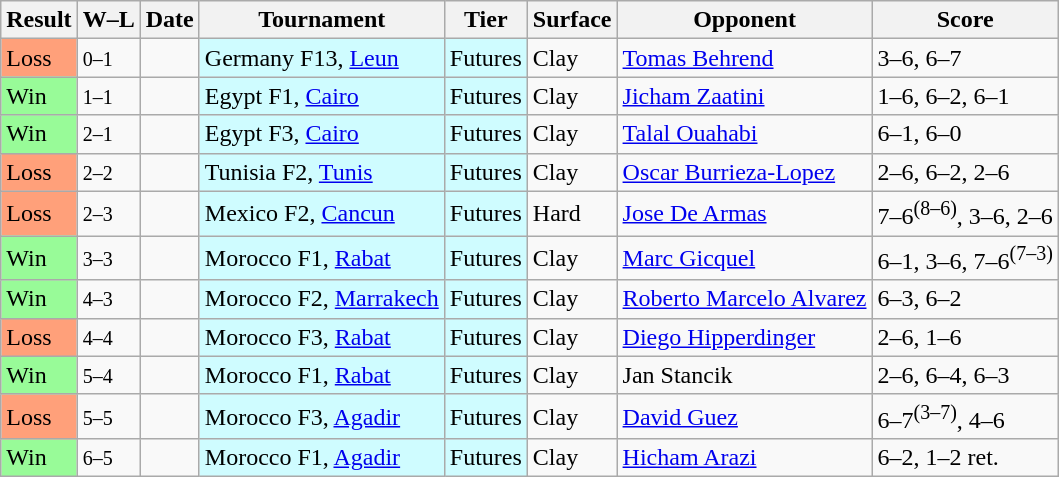<table class="sortable wikitable">
<tr>
<th>Result</th>
<th class="unsortable">W–L</th>
<th>Date</th>
<th>Tournament</th>
<th>Tier</th>
<th>Surface</th>
<th>Opponent</th>
<th class="unsortable">Score</th>
</tr>
<tr>
<td style="background:#ffa07a;">Loss</td>
<td><small>0–1</small></td>
<td></td>
<td style="background:#cffcff;">Germany F13, <a href='#'>Leun</a></td>
<td style="background:#cffcff;">Futures</td>
<td>Clay</td>
<td> <a href='#'>Tomas Behrend</a></td>
<td>3–6, 6–7</td>
</tr>
<tr>
<td style="background:#98fb98;">Win</td>
<td><small>1–1</small></td>
<td></td>
<td style="background:#cffcff;">Egypt F1, <a href='#'>Cairo</a></td>
<td style="background:#cffcff;">Futures</td>
<td>Clay</td>
<td> <a href='#'>Jicham Zaatini</a></td>
<td>1–6, 6–2, 6–1</td>
</tr>
<tr>
<td style="background:#98fb98;">Win</td>
<td><small>2–1</small></td>
<td></td>
<td style="background:#cffcff;">Egypt F3, <a href='#'>Cairo</a></td>
<td style="background:#cffcff;">Futures</td>
<td>Clay</td>
<td> <a href='#'>Talal Ouahabi</a></td>
<td>6–1, 6–0</td>
</tr>
<tr>
<td style="background:#ffa07a;">Loss</td>
<td><small>2–2</small></td>
<td></td>
<td style="background:#cffcff;">Tunisia F2, <a href='#'>Tunis</a></td>
<td style="background:#cffcff;">Futures</td>
<td>Clay</td>
<td> <a href='#'>Oscar Burrieza-Lopez</a></td>
<td>2–6, 6–2, 2–6</td>
</tr>
<tr>
<td style="background:#ffa07a;">Loss</td>
<td><small>2–3</small></td>
<td></td>
<td style="background:#cffcff;">Mexico F2, <a href='#'>Cancun</a></td>
<td style="background:#cffcff;">Futures</td>
<td>Hard</td>
<td> <a href='#'>Jose De Armas</a></td>
<td>7–6<sup>(8–6)</sup>, 3–6, 2–6</td>
</tr>
<tr>
<td style="background:#98fb98;">Win</td>
<td><small>3–3</small></td>
<td></td>
<td style="background:#cffcff;">Morocco F1, <a href='#'>Rabat</a></td>
<td style="background:#cffcff;">Futures</td>
<td>Clay</td>
<td> <a href='#'>Marc Gicquel</a></td>
<td>6–1, 3–6, 7–6<sup>(7–3)</sup></td>
</tr>
<tr>
<td style="background:#98fb98;">Win</td>
<td><small>4–3</small></td>
<td></td>
<td style="background:#cffcff;">Morocco F2, <a href='#'>Marrakech</a></td>
<td style="background:#cffcff;">Futures</td>
<td>Clay</td>
<td> <a href='#'>Roberto Marcelo Alvarez</a></td>
<td>6–3, 6–2</td>
</tr>
<tr>
<td style="background:#ffa07a;">Loss</td>
<td><small>4–4</small></td>
<td></td>
<td style="background:#cffcff;">Morocco F3, <a href='#'>Rabat</a></td>
<td style="background:#cffcff;">Futures</td>
<td>Clay</td>
<td> <a href='#'>Diego Hipperdinger</a></td>
<td>2–6, 1–6</td>
</tr>
<tr>
<td style="background:#98fb98;">Win</td>
<td><small>5–4</small></td>
<td></td>
<td style="background:#cffcff;">Morocco F1, <a href='#'>Rabat</a></td>
<td style="background:#cffcff;">Futures</td>
<td>Clay</td>
<td> Jan Stancik</td>
<td>2–6, 6–4, 6–3</td>
</tr>
<tr>
<td style="background:#ffa07a;">Loss</td>
<td><small>5–5</small></td>
<td></td>
<td style="background:#cffcff;">Morocco F3, <a href='#'>Agadir</a></td>
<td style="background:#cffcff;">Futures</td>
<td>Clay</td>
<td> <a href='#'>David Guez</a></td>
<td>6–7<sup>(3–7)</sup>, 4–6</td>
</tr>
<tr>
<td style="background:#98fb98;">Win</td>
<td><small>6–5</small></td>
<td></td>
<td style="background:#cffcff;">Morocco F1, <a href='#'>Agadir</a></td>
<td style="background:#cffcff;">Futures</td>
<td>Clay</td>
<td> <a href='#'>Hicham Arazi</a></td>
<td>6–2, 1–2 ret.</td>
</tr>
</table>
